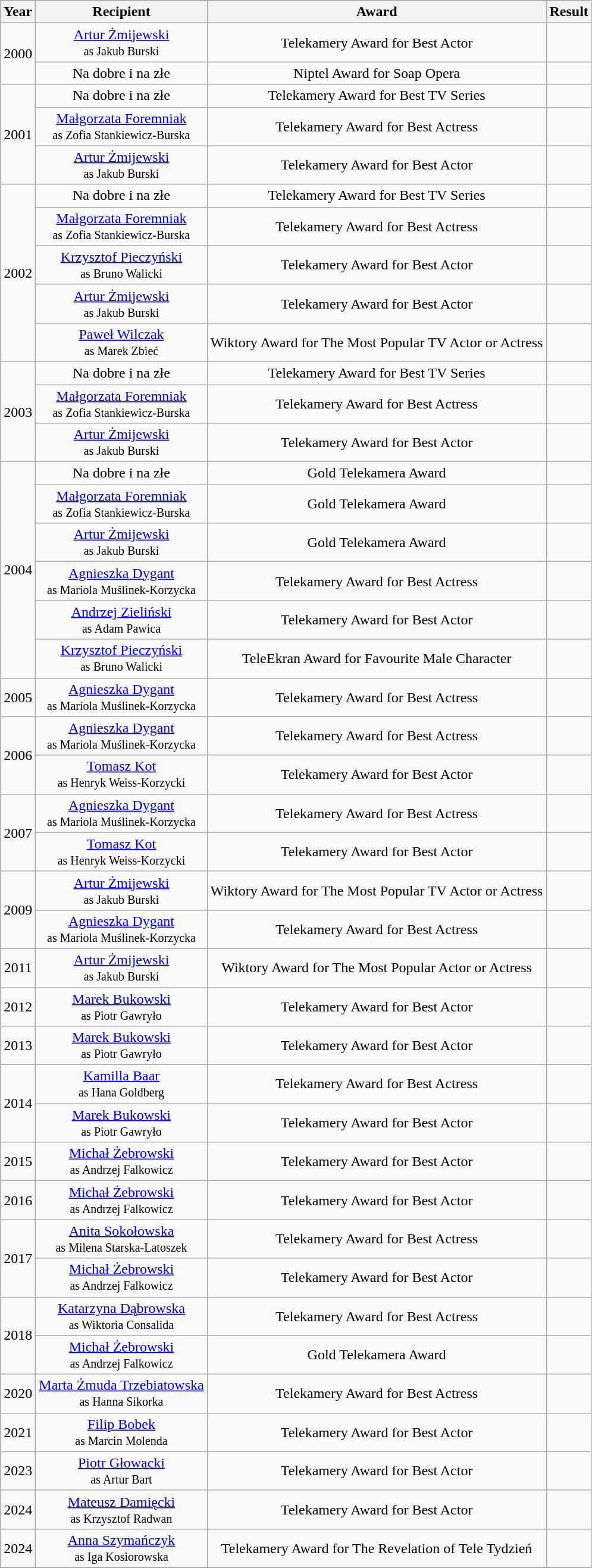<table class="wikitable" style="text-align:center">
<tr>
<th>Year</th>
<th>Recipient</th>
<th>Award</th>
<th>Result</th>
</tr>
<tr>
<td rowspan="2">2000</td>
<td><a href='#'>Artur Żmijewski</a><br><small>as Jakub Burski</small></td>
<td>Telekamery Award for Best Actor</td>
<td></td>
</tr>
<tr>
<td>Na dobre i na złe</td>
<td>Niptel Award for Soap Opera</td>
<td></td>
</tr>
<tr>
<td rowspan="3">2001</td>
<td>Na dobre i na złe</td>
<td>Telekamery Award for Best TV Series</td>
<td></td>
</tr>
<tr>
<td><a href='#'>Małgorzata Foremniak</a><br><small>as Zofia Stankiewicz-Burska</small></td>
<td>Telekamery Award for Best Actress</td>
<td></td>
</tr>
<tr>
<td><a href='#'>Artur Żmijewski</a><br><small>as Jakub Burski</small></td>
<td>Telekamery Award for Best Actor</td>
<td></td>
</tr>
<tr>
<td rowspan="5">2002</td>
<td>Na dobre i na złe</td>
<td>Telekamery Award for Best TV Series</td>
<td></td>
</tr>
<tr>
<td><a href='#'>Małgorzata Foremniak</a><br><small>as Zofia Stankiewicz-Burska</small></td>
<td>Telekamery Award for Best Actress</td>
<td></td>
</tr>
<tr>
<td><a href='#'>Krzysztof Pieczyński</a><br><small>as Bruno Walicki</small></td>
<td>Telekamery Award for Best Actor</td>
<td></td>
</tr>
<tr>
<td><a href='#'>Artur Żmijewski</a><br><small>as Jakub Burski</small></td>
<td>Telekamery Award for Best Actor</td>
<td></td>
</tr>
<tr>
<td><a href='#'>Paweł Wilczak</a><br><small>as Marek Zbieć</small></td>
<td>Wiktory Award for The Most Popular TV Actor or Actress</td>
<td></td>
</tr>
<tr>
<td rowspan="3">2003</td>
<td>Na dobre i na złe</td>
<td>Telekamery Award for Best TV Series</td>
<td></td>
</tr>
<tr>
<td><a href='#'>Małgorzata Foremniak</a><br><small>as Zofia Stankiewicz-Burska</small></td>
<td>Telekamery Award for Best Actress</td>
<td></td>
</tr>
<tr>
<td><a href='#'>Artur Żmijewski</a><br><small>as Jakub Burski</small></td>
<td>Telekamery Award for Best Actor</td>
<td></td>
</tr>
<tr>
<td rowspan="6">2004</td>
<td>Na dobre i na złe</td>
<td>Gold Telekamera Award</td>
<td></td>
</tr>
<tr>
<td><a href='#'>Małgorzata Foremniak</a><br><small>as Zofia Stankiewicz-Burska</small></td>
<td>Gold Telekamera Award</td>
<td></td>
</tr>
<tr>
<td><a href='#'>Artur Żmijewski</a><br><small>as Jakub Burski</small></td>
<td>Gold Telekamera Award</td>
<td></td>
</tr>
<tr>
<td><a href='#'>Agnieszka Dygant</a><br><small>as Mariola Muślinek-Korzycka</small></td>
<td>Telekamery Award for Best Actress</td>
<td></td>
</tr>
<tr>
<td><a href='#'>Andrzej Zieliński</a><br><small>as Adam Pawica</small></td>
<td>Telekamery Award for Best Actor</td>
<td></td>
</tr>
<tr>
<td><a href='#'>Krzysztof Pieczyński</a><br><small>as Bruno Walicki</small></td>
<td>TeleEkran Award for Favourite Male Character</td>
<td></td>
</tr>
<tr>
<td>2005</td>
<td><a href='#'>Agnieszka Dygant</a><br><small>as Mariola Muślinek-Korzycka</small></td>
<td>Telekamery Award for Best Actress</td>
<td></td>
</tr>
<tr>
<td rowspan="2">2006</td>
<td><a href='#'>Agnieszka Dygant</a><br><small>as Mariola Muślinek-Korzycka</small></td>
<td>Telekamery Award for Best Actress</td>
<td></td>
</tr>
<tr>
<td><a href='#'>Tomasz Kot</a><br><small>as Henryk Weiss-Korzycki</small></td>
<td>Telekamery Award for Best Actor</td>
<td></td>
</tr>
<tr>
<td rowspan="2">2007</td>
<td><a href='#'>Agnieszka Dygant</a><br><small>as Mariola Muślinek-Korzycka</small></td>
<td>Telekamery Award for Best Actress</td>
<td></td>
</tr>
<tr>
<td><a href='#'>Tomasz Kot</a><br><small>as Henryk Weiss-Korzycki</small></td>
<td>Telekamery Award for Best Actor</td>
<td></td>
</tr>
<tr>
<td rowspan="2">2009</td>
<td><a href='#'>Artur Żmijewski</a><br><small>as Jakub Burski</small></td>
<td>Wiktory Award for The Most Popular TV Actor or Actress</td>
<td></td>
</tr>
<tr>
<td><a href='#'>Agnieszka Dygant</a><br><small>as Mariola Muślinek-Korzycka</small></td>
<td>Telekamery Award for Best Actress</td>
<td></td>
</tr>
<tr>
<td>2011</td>
<td><a href='#'>Artur Żmijewski</a><br><small>as Jakub Burski</small></td>
<td>Wiktory Award for The Most Popular Actor or Actress</td>
<td></td>
</tr>
<tr>
<td>2012</td>
<td><a href='#'>Marek Bukowski</a><br><small>as Piotr Gawryło</small></td>
<td>Telekamery Award for Best Actor</td>
<td></td>
</tr>
<tr>
<td>2013</td>
<td><a href='#'>Marek Bukowski</a><br><small>as Piotr Gawryło</small></td>
<td>Telekamery Award for Best Actor</td>
<td></td>
</tr>
<tr>
<td rowspan="2">2014</td>
<td><a href='#'>Kamilla Baar</a><br><small>as Hana Goldberg</small></td>
<td>Telekamery Award for Best Actress</td>
<td></td>
</tr>
<tr>
<td><a href='#'>Marek Bukowski</a><br><small>as Piotr Gawryło</small></td>
<td>Telekamery Award for Best Actor</td>
<td></td>
</tr>
<tr>
<td>2015</td>
<td><a href='#'>Michał Żebrowski</a><br><small>as Andrzej Falkowicz</small></td>
<td>Telekamery Award for Best Actor</td>
<td></td>
</tr>
<tr>
<td>2016</td>
<td><a href='#'>Michał Żebrowski</a><br><small>as Andrzej Falkowicz</small></td>
<td>Telekamery Award for Best Actor</td>
<td></td>
</tr>
<tr>
<td rowspan="2">2017</td>
<td><a href='#'>Anita Sokołowska</a><br><small>as Milena Starska-Latoszek</small></td>
<td>Telekamery Award for Best Actress</td>
<td></td>
</tr>
<tr>
<td><a href='#'>Michał Żebrowski</a><br><small>as Andrzej Falkowicz</small></td>
<td>Telekamery Award for Best Actor</td>
<td></td>
</tr>
<tr>
<td rowspan="2">2018</td>
<td><a href='#'>Katarzyna Dąbrowska</a><br><small>as Wiktoria Consalida</small></td>
<td>Telekamery Award for Best Actress</td>
<td></td>
</tr>
<tr>
<td><a href='#'>Michał Żebrowski</a><br><small>as Andrzej Falkowicz</small></td>
<td>Gold Telekamera Award</td>
<td></td>
</tr>
<tr>
<td>2020</td>
<td><a href='#'>Marta Żmuda Trzebiatowska</a><br><small>as Hanna Sikorka</small></td>
<td>Telekamery Award for Best Actress</td>
<td></td>
</tr>
<tr>
<td>2021</td>
<td><a href='#'>Filip Bobek</a><br><small>as Marcin Molenda</small></td>
<td>Telekamery Award for Best Actor</td>
<td></td>
</tr>
<tr>
<td>2023</td>
<td><a href='#'>Piotr Głowacki</a><br><small>as Artur Bart</small></td>
<td>Telekamery Award for Best Actor</td>
<td></td>
</tr>
<tr>
<td>2024</td>
<td><a href='#'>Mateusz Damięcki</a><br><small>as Krzysztof Radwan</small></td>
<td>Telekamery Award for Best Actor</td>
<td></td>
</tr>
<tr>
<td>2024</td>
<td><a href='#'>Anna Szymańczyk</a><br><small>as Iga Kosiorowska</small></td>
<td>Telekamery Award for The Revelation of Tele Tydzień</td>
<td></td>
</tr>
<tr>
</tr>
</table>
